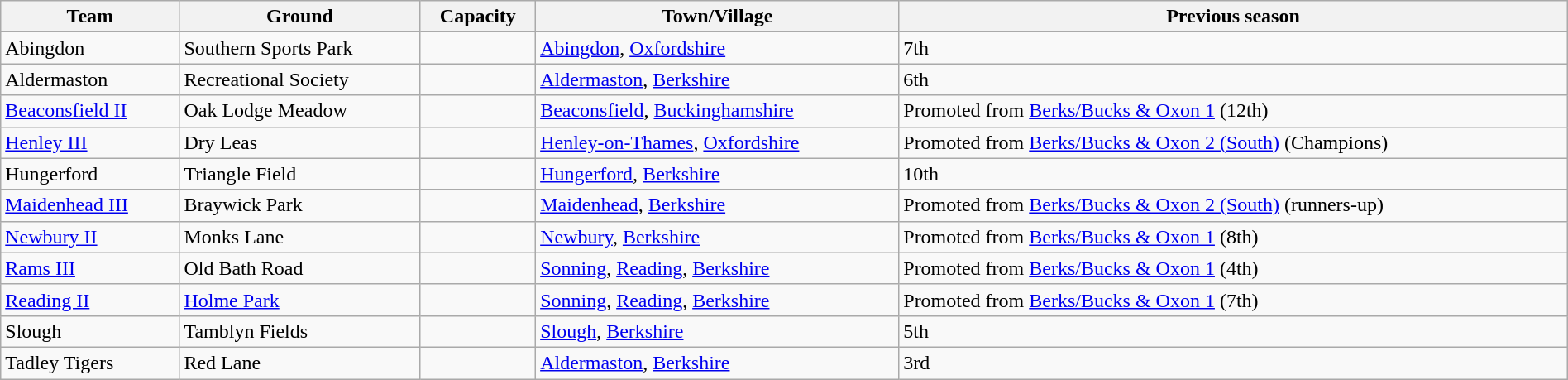<table class="wikitable sortable" width=100%>
<tr>
<th>Team</th>
<th>Ground</th>
<th>Capacity</th>
<th>Town/Village</th>
<th>Previous season</th>
</tr>
<tr>
<td>Abingdon</td>
<td>Southern Sports Park</td>
<td></td>
<td><a href='#'>Abingdon</a>, <a href='#'>Oxfordshire</a></td>
<td>7th</td>
</tr>
<tr>
<td Aldermaston RFC>Aldermaston</td>
<td>Recreational Society</td>
<td></td>
<td><a href='#'>Aldermaston</a>, <a href='#'>Berkshire</a></td>
<td>6th</td>
</tr>
<tr>
<td><a href='#'>Beaconsfield II</a></td>
<td>Oak Lodge Meadow</td>
<td></td>
<td><a href='#'>Beaconsfield</a>, <a href='#'>Buckinghamshire</a></td>
<td>Promoted from <a href='#'>Berks/Bucks & Oxon 1</a> (12th)</td>
</tr>
<tr>
<td><a href='#'>Henley III</a></td>
<td>Dry Leas</td>
<td></td>
<td><a href='#'>Henley-on-Thames</a>, <a href='#'>Oxfordshire</a></td>
<td>Promoted from <a href='#'>Berks/Bucks & Oxon 2 (South)</a> (Champions)</td>
</tr>
<tr>
<td>Hungerford</td>
<td>Triangle Field</td>
<td></td>
<td><a href='#'>Hungerford</a>, <a href='#'>Berkshire</a></td>
<td>10th</td>
</tr>
<tr>
<td><a href='#'>Maidenhead III</a></td>
<td>Braywick Park</td>
<td></td>
<td><a href='#'>Maidenhead</a>, <a href='#'>Berkshire</a></td>
<td>Promoted from <a href='#'>Berks/Bucks & Oxon 2 (South)</a> (runners-up)</td>
</tr>
<tr>
<td><a href='#'>Newbury II</a></td>
<td>Monks Lane</td>
<td></td>
<td><a href='#'>Newbury</a>, <a href='#'>Berkshire</a></td>
<td>Promoted from <a href='#'>Berks/Bucks & Oxon 1</a> (8th)</td>
</tr>
<tr>
<td><a href='#'>Rams III</a></td>
<td>Old Bath Road</td>
<td></td>
<td><a href='#'>Sonning</a>, <a href='#'>Reading</a>, <a href='#'>Berkshire</a></td>
<td>Promoted from <a href='#'>Berks/Bucks & Oxon 1</a> (4th)</td>
</tr>
<tr>
<td><a href='#'>Reading II</a></td>
<td><a href='#'>Holme Park</a></td>
<td></td>
<td><a href='#'>Sonning</a>, <a href='#'>Reading</a>, <a href='#'>Berkshire</a></td>
<td>Promoted from <a href='#'>Berks/Bucks & Oxon 1</a> (7th)</td>
</tr>
<tr>
<td>Slough</td>
<td>Tamblyn Fields</td>
<td></td>
<td><a href='#'>Slough</a>, <a href='#'>Berkshire</a></td>
<td>5th</td>
</tr>
<tr>
<td>Tadley Tigers</td>
<td>Red Lane</td>
<td></td>
<td><a href='#'>Aldermaston</a>, <a href='#'>Berkshire</a></td>
<td>3rd</td>
</tr>
</table>
